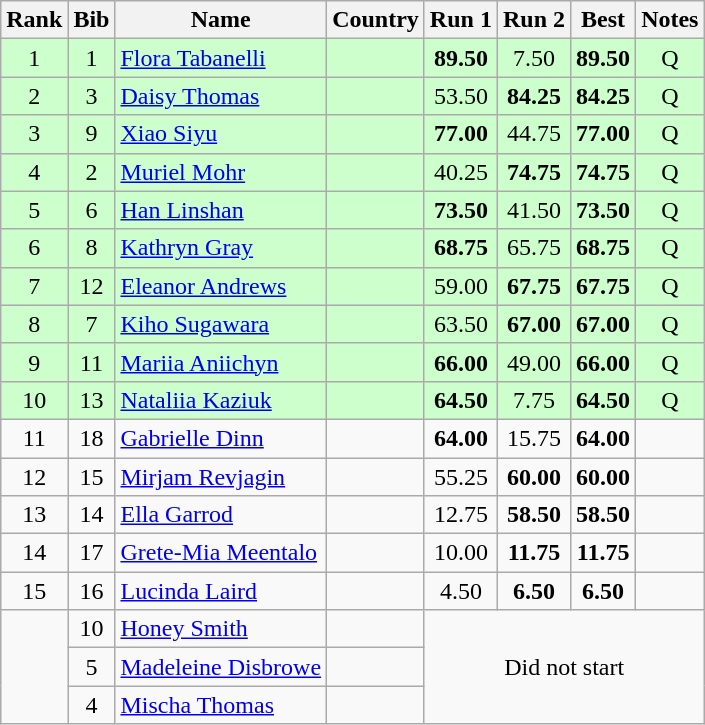<table class="wikitable sortable" style="text-align:center">
<tr>
<th>Rank</th>
<th>Bib</th>
<th>Name</th>
<th>Country</th>
<th>Run 1</th>
<th>Run 2</th>
<th>Best</th>
<th>Notes</th>
</tr>
<tr bgcolor=ccffcc>
<td>1</td>
<td>1</td>
<td align=left><a href='#'>Flora Tabanelli</a></td>
<td align=left></td>
<td><strong>89.50</strong></td>
<td>7.50</td>
<td><strong>89.50</strong></td>
<td>Q</td>
</tr>
<tr bgcolor=ccffcc>
<td>2</td>
<td>3</td>
<td align=left><a href='#'>Daisy Thomas</a></td>
<td align=left></td>
<td>53.50</td>
<td><strong>84.25</strong></td>
<td><strong>84.25</strong></td>
<td>Q</td>
</tr>
<tr bgcolor=ccffcc>
<td>3</td>
<td>9</td>
<td align=left><a href='#'>Xiao Siyu</a></td>
<td align=left></td>
<td><strong>77.00</strong></td>
<td>44.75</td>
<td><strong>77.00</strong></td>
<td>Q</td>
</tr>
<tr bgcolor=ccffcc>
<td>4</td>
<td>2</td>
<td align=left><a href='#'>Muriel Mohr</a></td>
<td align=left></td>
<td>40.25</td>
<td><strong>74.75</strong></td>
<td><strong>74.75</strong></td>
<td>Q</td>
</tr>
<tr bgcolor=ccffcc>
<td>5</td>
<td>6</td>
<td align=left><a href='#'>Han Linshan</a></td>
<td align=left></td>
<td><strong>73.50</strong></td>
<td>41.50</td>
<td><strong>73.50</strong></td>
<td>Q</td>
</tr>
<tr bgcolor=ccffcc>
<td>6</td>
<td>8</td>
<td align=left><a href='#'>Kathryn Gray</a></td>
<td align=left></td>
<td><strong>68.75</strong></td>
<td>65.75</td>
<td><strong>68.75</strong></td>
<td>Q</td>
</tr>
<tr bgcolor=ccffcc>
<td>7</td>
<td>12</td>
<td align=left><a href='#'>Eleanor Andrews</a></td>
<td align=left></td>
<td>59.00</td>
<td><strong>67.75</strong></td>
<td><strong>67.75</strong></td>
<td>Q</td>
</tr>
<tr bgcolor=ccffcc>
<td>8</td>
<td>7</td>
<td align=left><a href='#'>Kiho Sugawara</a></td>
<td align=left></td>
<td>63.50</td>
<td><strong>67.00</strong></td>
<td><strong>67.00</strong></td>
<td>Q</td>
</tr>
<tr bgcolor=ccffcc>
<td>9</td>
<td>11</td>
<td align=left><a href='#'>Mariia Aniichyn</a></td>
<td align=left></td>
<td><strong>66.00</strong></td>
<td>49.00</td>
<td><strong>66.00</strong></td>
<td>Q</td>
</tr>
<tr bgcolor=ccffcc>
<td>10</td>
<td>13</td>
<td align=left><a href='#'>Nataliia Kaziuk</a></td>
<td align=left></td>
<td><strong>64.50</strong></td>
<td>7.75</td>
<td><strong>64.50</strong></td>
<td>Q</td>
</tr>
<tr>
<td>11</td>
<td>18</td>
<td align=left><a href='#'>Gabrielle Dinn</a></td>
<td align=left></td>
<td><strong>64.00</strong></td>
<td>15.75</td>
<td><strong>64.00</strong></td>
<td></td>
</tr>
<tr>
<td>12</td>
<td>15</td>
<td align=left><a href='#'>Mirjam Revjagin</a></td>
<td align=left></td>
<td>55.25</td>
<td><strong>60.00</strong></td>
<td><strong>60.00</strong></td>
<td></td>
</tr>
<tr>
<td>13</td>
<td>14</td>
<td align=left><a href='#'>Ella Garrod</a></td>
<td align=left></td>
<td>12.75</td>
<td><strong>58.50</strong></td>
<td><strong>58.50</strong></td>
<td></td>
</tr>
<tr>
<td>14</td>
<td>17</td>
<td align=left><a href='#'>Grete-Mia Meentalo</a></td>
<td align=left></td>
<td>10.00</td>
<td><strong>11.75</strong></td>
<td><strong>11.75</strong></td>
<td></td>
</tr>
<tr>
<td>15</td>
<td>16</td>
<td align=left><a href='#'>Lucinda Laird</a></td>
<td align=left></td>
<td>4.50</td>
<td><strong>6.50</strong></td>
<td><strong>6.50</strong></td>
<td></td>
</tr>
<tr>
<td rowspan=3></td>
<td>10</td>
<td align=left><a href='#'>Honey Smith</a></td>
<td align=left></td>
<td colspan=4 rowspan=3>Did not start</td>
</tr>
<tr>
<td>5</td>
<td align=left><a href='#'>Madeleine Disbrowe</a></td>
<td align=left></td>
</tr>
<tr>
<td>4</td>
<td align=left><a href='#'>Mischa Thomas</a></td>
<td align=left></td>
</tr>
</table>
